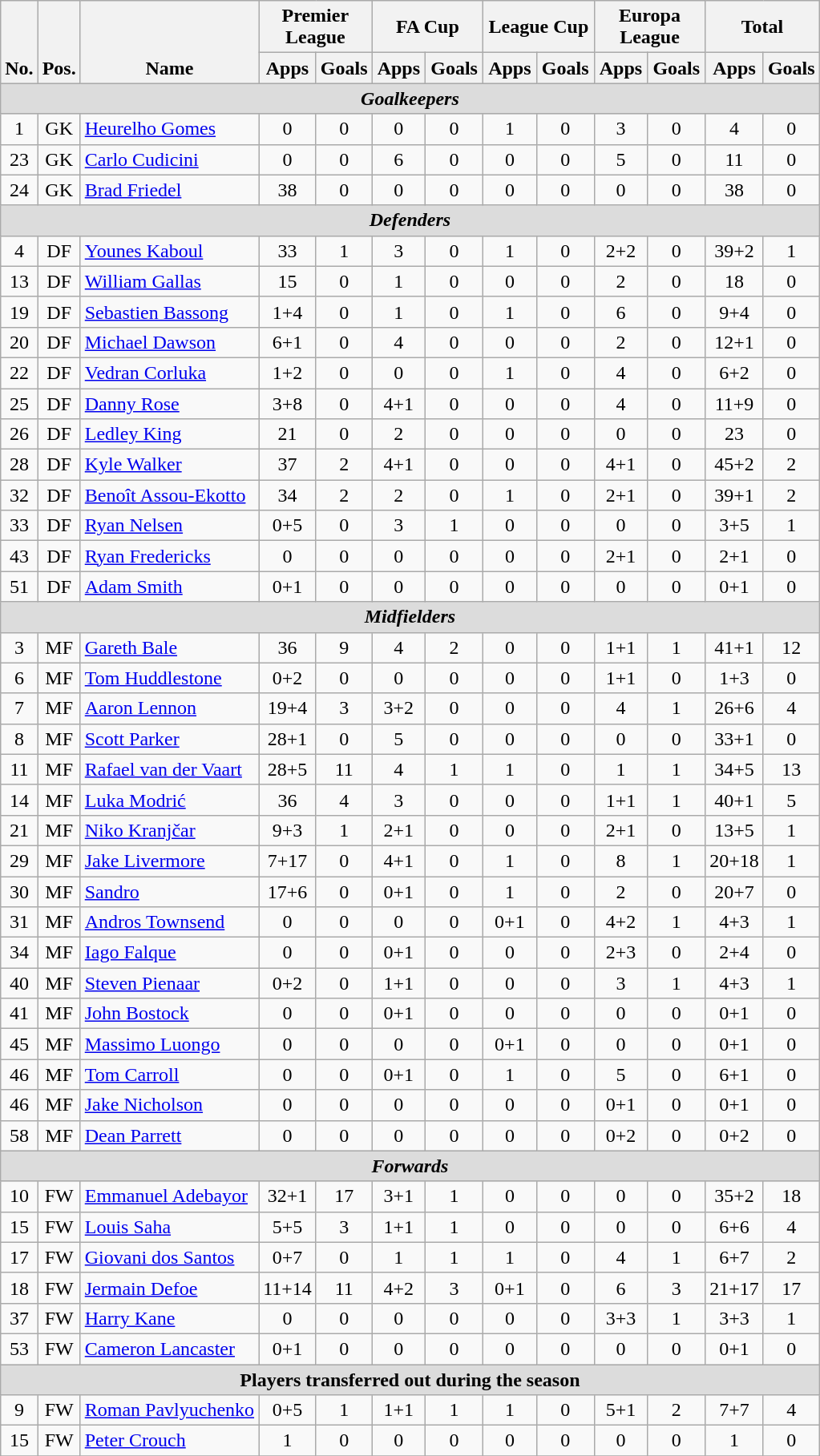<table class="wikitable" style="text-align:center">
<tr>
<th rowspan="2" style="vertical-align:bottom;">No.</th>
<th rowspan="2" style="vertical-align:bottom;">Pos.</th>
<th rowspan="2" style="vertical-align:bottom;">Name</th>
<th colspan="2" style="width:85px;">Premier League</th>
<th colspan="2" style="width:85px;">FA Cup</th>
<th colspan="2" style="width:85px;">League Cup</th>
<th colspan="2" style="width:85px;">Europa League</th>
<th colspan="2" style="width:85px;">Total</th>
</tr>
<tr>
<th>Apps</th>
<th>Goals</th>
<th>Apps</th>
<th>Goals</th>
<th>Apps</th>
<th>Goals</th>
<th>Apps</th>
<th>Goals</th>
<th>Apps</th>
<th>Goals</th>
</tr>
<tr>
<th colspan=14 style=background:#dcdcdc; text-align:center><em>Goalkeepers</em></th>
</tr>
<tr>
<td>1</td>
<td>GK</td>
<td align="left"> <a href='#'>Heurelho Gomes</a></td>
<td>0</td>
<td>0</td>
<td>0</td>
<td>0</td>
<td>1</td>
<td>0</td>
<td>3</td>
<td>0</td>
<td>4</td>
<td>0</td>
</tr>
<tr>
<td>23</td>
<td>GK</td>
<td align="left"> <a href='#'>Carlo Cudicini</a></td>
<td>0</td>
<td>0</td>
<td>6</td>
<td>0</td>
<td>0</td>
<td>0</td>
<td>5</td>
<td>0</td>
<td>11</td>
<td>0</td>
</tr>
<tr>
<td>24</td>
<td>GK</td>
<td align="left"> <a href='#'>Brad Friedel</a></td>
<td>38</td>
<td>0</td>
<td>0</td>
<td>0</td>
<td>0</td>
<td>0</td>
<td>0</td>
<td>0</td>
<td>38</td>
<td>0</td>
</tr>
<tr>
<th colspan=14 style=background:#dcdcdc; text-align:center><em>Defenders</em></th>
</tr>
<tr>
<td>4</td>
<td>DF</td>
<td align="left"> <a href='#'>Younes Kaboul</a></td>
<td>33</td>
<td>1</td>
<td>3</td>
<td>0</td>
<td>1</td>
<td>0</td>
<td>2+2</td>
<td>0</td>
<td>39+2</td>
<td>1</td>
</tr>
<tr>
<td>13</td>
<td>DF</td>
<td align="left"> <a href='#'>William Gallas</a></td>
<td>15</td>
<td>0</td>
<td>1</td>
<td>0</td>
<td>0</td>
<td>0</td>
<td>2</td>
<td>0</td>
<td>18</td>
<td>0</td>
</tr>
<tr>
<td>19</td>
<td>DF</td>
<td align="left"> <a href='#'>Sebastien Bassong</a></td>
<td>1+4</td>
<td>0</td>
<td>1</td>
<td>0</td>
<td>1</td>
<td>0</td>
<td>6</td>
<td>0</td>
<td>9+4</td>
<td>0</td>
</tr>
<tr>
<td>20</td>
<td>DF</td>
<td align="left"> <a href='#'>Michael Dawson</a></td>
<td>6+1</td>
<td>0</td>
<td>4</td>
<td>0</td>
<td>0</td>
<td>0</td>
<td>2</td>
<td>0</td>
<td>12+1</td>
<td>0</td>
</tr>
<tr>
<td>22</td>
<td>DF</td>
<td align="left"> <a href='#'>Vedran Corluka</a></td>
<td>1+2</td>
<td>0</td>
<td>0</td>
<td>0</td>
<td>1</td>
<td>0</td>
<td>4</td>
<td>0</td>
<td>6+2</td>
<td>0</td>
</tr>
<tr>
<td>25</td>
<td>DF</td>
<td align="left"> <a href='#'>Danny Rose</a></td>
<td>3+8</td>
<td>0</td>
<td>4+1</td>
<td>0</td>
<td>0</td>
<td>0</td>
<td>4</td>
<td>0</td>
<td>11+9</td>
<td>0</td>
</tr>
<tr>
<td>26</td>
<td>DF</td>
<td align="left"> <a href='#'>Ledley King</a></td>
<td>21</td>
<td>0</td>
<td>2</td>
<td>0</td>
<td>0</td>
<td>0</td>
<td>0</td>
<td>0</td>
<td>23</td>
<td>0</td>
</tr>
<tr>
<td>28</td>
<td>DF</td>
<td align="left"> <a href='#'>Kyle Walker</a></td>
<td>37</td>
<td>2</td>
<td>4+1</td>
<td>0</td>
<td>0</td>
<td>0</td>
<td>4+1</td>
<td>0</td>
<td>45+2</td>
<td>2</td>
</tr>
<tr>
<td>32</td>
<td>DF</td>
<td align="left"> <a href='#'>Benoît Assou-Ekotto</a></td>
<td>34</td>
<td>2</td>
<td>2</td>
<td>0</td>
<td>1</td>
<td>0</td>
<td>2+1</td>
<td>0</td>
<td>39+1</td>
<td>2</td>
</tr>
<tr>
<td>33</td>
<td>DF</td>
<td align="left"> <a href='#'>Ryan Nelsen</a></td>
<td>0+5</td>
<td>0</td>
<td>3</td>
<td>1</td>
<td>0</td>
<td>0</td>
<td>0</td>
<td>0</td>
<td>3+5</td>
<td>1</td>
</tr>
<tr>
<td>43</td>
<td>DF</td>
<td align="left"> <a href='#'>Ryan Fredericks</a></td>
<td>0</td>
<td>0</td>
<td>0</td>
<td>0</td>
<td>0</td>
<td>0</td>
<td>2+1</td>
<td>0</td>
<td>2+1</td>
<td>0</td>
</tr>
<tr>
<td>51</td>
<td>DF</td>
<td align="left"> <a href='#'>Adam Smith</a></td>
<td>0+1</td>
<td>0</td>
<td>0</td>
<td>0</td>
<td>0</td>
<td>0</td>
<td>0</td>
<td>0</td>
<td>0+1</td>
<td>0</td>
</tr>
<tr>
<th colspan=14 style=background:#dcdcdc; text-align:center><em>Midfielders</em></th>
</tr>
<tr>
<td>3</td>
<td>MF</td>
<td align="left"> <a href='#'>Gareth Bale</a></td>
<td>36</td>
<td>9</td>
<td>4</td>
<td>2</td>
<td>0</td>
<td>0</td>
<td>1+1</td>
<td>1</td>
<td>41+1</td>
<td>12</td>
</tr>
<tr>
<td>6</td>
<td>MF</td>
<td align="left"> <a href='#'>Tom Huddlestone</a></td>
<td>0+2</td>
<td>0</td>
<td>0</td>
<td>0</td>
<td>0</td>
<td>0</td>
<td>1+1</td>
<td>0</td>
<td>1+3</td>
<td>0</td>
</tr>
<tr>
<td>7</td>
<td>MF</td>
<td align="left"> <a href='#'>Aaron Lennon</a></td>
<td>19+4</td>
<td>3</td>
<td>3+2</td>
<td>0</td>
<td>0</td>
<td>0</td>
<td>4</td>
<td>1</td>
<td>26+6</td>
<td>4</td>
</tr>
<tr>
<td>8</td>
<td>MF</td>
<td align="left"> <a href='#'>Scott Parker</a></td>
<td>28+1</td>
<td>0</td>
<td>5</td>
<td>0</td>
<td>0</td>
<td>0</td>
<td>0</td>
<td>0</td>
<td>33+1</td>
<td>0</td>
</tr>
<tr>
<td>11</td>
<td>MF</td>
<td align="left"> <a href='#'>Rafael van der Vaart</a></td>
<td>28+5</td>
<td>11</td>
<td>4</td>
<td>1</td>
<td>1</td>
<td>0</td>
<td>1</td>
<td>1</td>
<td>34+5</td>
<td>13</td>
</tr>
<tr>
<td>14</td>
<td>MF</td>
<td align="left"> <a href='#'>Luka Modrić</a></td>
<td>36</td>
<td>4</td>
<td>3</td>
<td>0</td>
<td>0</td>
<td>0</td>
<td>1+1</td>
<td>1</td>
<td>40+1</td>
<td>5</td>
</tr>
<tr>
<td>21</td>
<td>MF</td>
<td align="left"> <a href='#'>Niko Kranjčar</a></td>
<td>9+3</td>
<td>1</td>
<td>2+1</td>
<td>0</td>
<td>0</td>
<td>0</td>
<td>2+1</td>
<td>0</td>
<td>13+5</td>
<td>1</td>
</tr>
<tr>
<td>29</td>
<td>MF</td>
<td align="left"> <a href='#'>Jake Livermore</a></td>
<td>7+17</td>
<td>0</td>
<td>4+1</td>
<td>0</td>
<td>1</td>
<td>0</td>
<td>8</td>
<td>1</td>
<td>20+18</td>
<td>1</td>
</tr>
<tr>
<td>30</td>
<td>MF</td>
<td align="left"> <a href='#'>Sandro</a></td>
<td>17+6</td>
<td>0</td>
<td>0+1</td>
<td>0</td>
<td>1</td>
<td>0</td>
<td>2</td>
<td>0</td>
<td>20+7</td>
<td>0</td>
</tr>
<tr>
<td>31</td>
<td>MF</td>
<td align="left"> <a href='#'>Andros Townsend</a></td>
<td>0</td>
<td>0</td>
<td>0</td>
<td>0</td>
<td>0+1</td>
<td>0</td>
<td>4+2</td>
<td>1</td>
<td>4+3</td>
<td>1</td>
</tr>
<tr>
<td>34</td>
<td>MF</td>
<td align="left"> <a href='#'>Iago Falque</a></td>
<td>0</td>
<td>0</td>
<td>0+1</td>
<td>0</td>
<td>0</td>
<td>0</td>
<td>2+3</td>
<td>0</td>
<td>2+4</td>
<td>0</td>
</tr>
<tr>
<td>40</td>
<td>MF</td>
<td align="left"> <a href='#'>Steven Pienaar</a></td>
<td>0+2</td>
<td>0</td>
<td>1+1</td>
<td>0</td>
<td>0</td>
<td>0</td>
<td>3</td>
<td>1</td>
<td>4+3</td>
<td>1</td>
</tr>
<tr>
<td>41</td>
<td>MF</td>
<td align="left"> <a href='#'>John Bostock</a></td>
<td>0</td>
<td>0</td>
<td>0+1</td>
<td>0</td>
<td>0</td>
<td>0</td>
<td>0</td>
<td>0</td>
<td>0+1</td>
<td>0</td>
</tr>
<tr>
<td>45</td>
<td>MF</td>
<td align="left"> <a href='#'>Massimo Luongo</a></td>
<td>0</td>
<td>0</td>
<td>0</td>
<td>0</td>
<td>0+1</td>
<td>0</td>
<td>0</td>
<td>0</td>
<td>0+1</td>
<td>0</td>
</tr>
<tr>
<td>46</td>
<td>MF</td>
<td align="left"> <a href='#'>Tom Carroll</a></td>
<td>0</td>
<td>0</td>
<td>0+1</td>
<td>0</td>
<td>1</td>
<td>0</td>
<td>5</td>
<td>0</td>
<td>6+1</td>
<td>0</td>
</tr>
<tr>
<td>46</td>
<td>MF</td>
<td align="left"> <a href='#'>Jake Nicholson</a></td>
<td>0</td>
<td>0</td>
<td>0</td>
<td>0</td>
<td>0</td>
<td>0</td>
<td>0+1</td>
<td>0</td>
<td>0+1</td>
<td>0</td>
</tr>
<tr>
<td>58</td>
<td>MF</td>
<td align="left"> <a href='#'>Dean Parrett</a></td>
<td>0</td>
<td>0</td>
<td>0</td>
<td>0</td>
<td>0</td>
<td>0</td>
<td>0+2</td>
<td>0</td>
<td>0+2</td>
<td>0</td>
</tr>
<tr>
<th colspan=14 style=background:#dcdcdc; text-align:center><em>Forwards</em></th>
</tr>
<tr>
<td>10</td>
<td>FW</td>
<td align="left"> <a href='#'>Emmanuel Adebayor</a></td>
<td>32+1</td>
<td>17</td>
<td>3+1</td>
<td>1</td>
<td>0</td>
<td>0</td>
<td>0</td>
<td>0</td>
<td>35+2</td>
<td>18</td>
</tr>
<tr>
<td>15</td>
<td>FW</td>
<td align="left"> <a href='#'>Louis Saha</a></td>
<td>5+5</td>
<td>3</td>
<td>1+1</td>
<td>1</td>
<td>0</td>
<td>0</td>
<td>0</td>
<td>0</td>
<td>6+6</td>
<td>4</td>
</tr>
<tr>
<td>17</td>
<td>FW</td>
<td align="left"> <a href='#'>Giovani dos Santos</a></td>
<td>0+7</td>
<td>0</td>
<td>1</td>
<td>1</td>
<td>1</td>
<td>0</td>
<td>4</td>
<td>1</td>
<td>6+7</td>
<td>2</td>
</tr>
<tr>
<td>18</td>
<td>FW</td>
<td align="left"> <a href='#'>Jermain Defoe</a></td>
<td>11+14</td>
<td>11</td>
<td>4+2</td>
<td>3</td>
<td>0+1</td>
<td>0</td>
<td>6</td>
<td>3</td>
<td>21+17</td>
<td>17</td>
</tr>
<tr>
<td>37</td>
<td>FW</td>
<td align="left"> <a href='#'>Harry Kane</a></td>
<td>0</td>
<td>0</td>
<td>0</td>
<td>0</td>
<td>0</td>
<td>0</td>
<td>3+3</td>
<td>1</td>
<td>3+3</td>
<td>1</td>
</tr>
<tr>
<td>53</td>
<td>FW</td>
<td align="left"> <a href='#'>Cameron Lancaster</a></td>
<td>0+1</td>
<td>0</td>
<td>0</td>
<td>0</td>
<td>0</td>
<td>0</td>
<td>0</td>
<td>0</td>
<td>0+1</td>
<td>0</td>
</tr>
<tr>
<th colspan=14 style=background:#dcdcdc; text-align:center>Players transferred out during the season</th>
</tr>
<tr>
<td>9</td>
<td>FW</td>
<td align="left"> <a href='#'>Roman Pavlyuchenko</a></td>
<td>0+5</td>
<td>1</td>
<td>1+1</td>
<td>1</td>
<td>1</td>
<td>0</td>
<td>5+1</td>
<td>2</td>
<td>7+7</td>
<td>4</td>
</tr>
<tr>
<td>15</td>
<td>FW</td>
<td align="left"> <a href='#'>Peter Crouch</a></td>
<td>1</td>
<td>0</td>
<td>0</td>
<td>0</td>
<td>0</td>
<td>0</td>
<td>0</td>
<td>0</td>
<td>1</td>
<td>0</td>
</tr>
<tr>
</tr>
</table>
